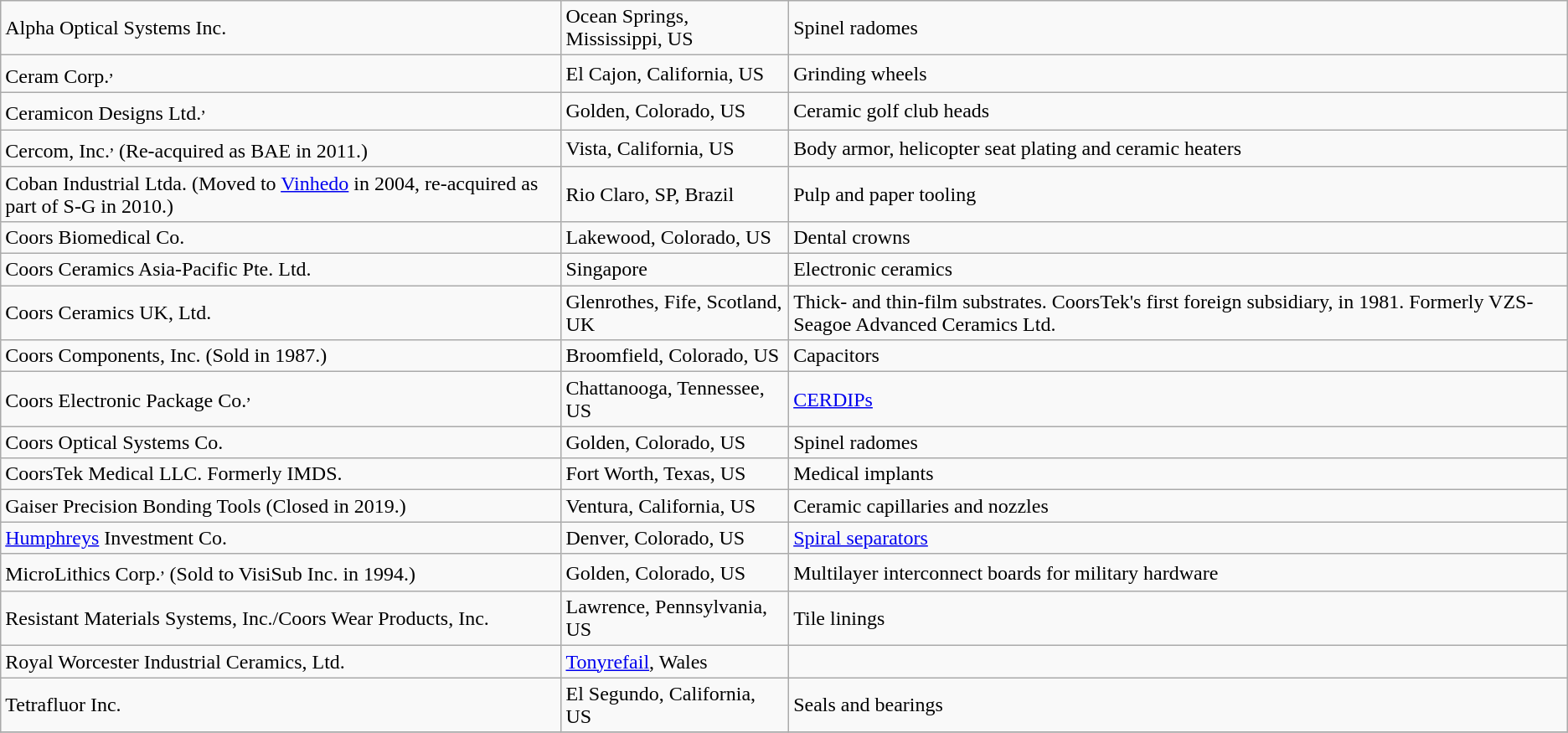<table class="wikitable">
<tr>
<td>Alpha Optical Systems Inc.</td>
<td>Ocean Springs, Mississippi, US</td>
<td>Spinel radomes</td>
</tr>
<tr>
<td>Ceram Corp.<sup>,</sup> </td>
<td>El Cajon, California, US</td>
<td>Grinding wheels</td>
</tr>
<tr>
<td>Ceramicon Designs Ltd.<sup>,</sup> </td>
<td>Golden, Colorado, US</td>
<td>Ceramic golf club heads</td>
</tr>
<tr>
<td>Cercom, Inc.<sup>,</sup>  (Re-acquired as BAE in 2011.)</td>
<td>Vista, California, US</td>
<td>Body armor, helicopter seat plating and ceramic heaters</td>
</tr>
<tr>
<td>Coban Industrial Ltda. (Moved to <a href='#'>Vinhedo</a> in 2004, re-acquired as part of S-G in 2010.)</td>
<td>Rio Claro, SP, Brazil</td>
<td>Pulp and paper tooling</td>
</tr>
<tr>
<td>Coors Biomedical Co.</td>
<td>Lakewood, Colorado, US</td>
<td>Dental crowns</td>
</tr>
<tr>
<td>Coors Ceramics Asia-Pacific Pte. Ltd.</td>
<td>Singapore</td>
<td>Electronic ceramics</td>
</tr>
<tr>
<td>Coors Ceramics UK, Ltd.</td>
<td>Glenrothes, Fife, Scotland, UK</td>
<td>Thick- and thin-film substrates. CoorsTek's first foreign subsidiary, in 1981.  Formerly VZS-Seagoe Advanced Ceramics Ltd.</td>
</tr>
<tr>
<td>Coors Components, Inc. (Sold in 1987.)</td>
<td>Broomfield, Colorado, US</td>
<td>Capacitors</td>
</tr>
<tr>
<td>Coors Electronic Package Co.<sup>,</sup> </td>
<td>Chattanooga, Tennessee, US</td>
<td><a href='#'>CERDIPs</a></td>
</tr>
<tr>
<td>Coors Optical Systems Co.</td>
<td>Golden, Colorado, US</td>
<td>Spinel radomes</td>
</tr>
<tr>
<td>CoorsTek Medical LLC.  Formerly IMDS.</td>
<td>Fort Worth, Texas, US</td>
<td>Medical implants</td>
</tr>
<tr>
<td>Gaiser Precision Bonding Tools (Closed in 2019.)</td>
<td>Ventura, California, US</td>
<td>Ceramic capillaries and nozzles</td>
</tr>
<tr>
<td><a href='#'>Humphreys</a> Investment Co.</td>
<td>Denver, Colorado, US</td>
<td><a href='#'>Spiral separators</a></td>
</tr>
<tr>
<td>MicroLithics Corp.<sup>,</sup>  (Sold to VisiSub Inc. in 1994.)</td>
<td>Golden, Colorado, US</td>
<td>Multilayer interconnect boards for military hardware</td>
</tr>
<tr>
<td>Resistant Materials Systems, Inc./Coors Wear Products, Inc.</td>
<td>Lawrence, Pennsylvania, US</td>
<td>Tile linings</td>
</tr>
<tr>
<td>Royal Worcester Industrial Ceramics, Ltd.</td>
<td><a href='#'>Tonyrefail</a>, Wales</td>
<td></td>
</tr>
<tr>
<td>Tetrafluor Inc.</td>
<td>El Segundo, California, US</td>
<td>Seals and bearings</td>
</tr>
<tr>
</tr>
</table>
